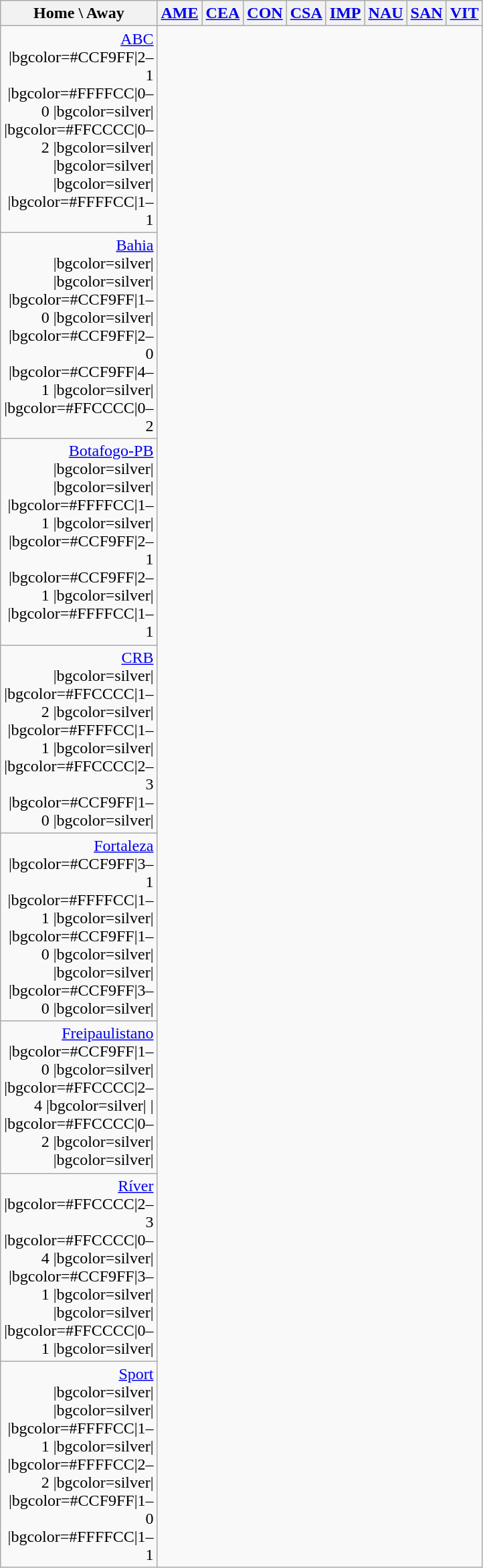<table class="wikitable" style="text-align: center">
<tr>
<th width=135>Home \ Away</th>
<th><a href='#'>AME</a></th>
<th><a href='#'>CEA</a></th>
<th><a href='#'>CON</a></th>
<th><a href='#'>CSA</a></th>
<th><a href='#'>IMP</a></th>
<th><a href='#'>NAU</a></th>
<th><a href='#'>SAN</a></th>
<th><a href='#'>VIT</a></th>
</tr>
<tr>
<td style="text-align:right"> <a href='#'>ABC</a><br>|bgcolor=#CCF9FF|2–1
|bgcolor=#FFFFCC|0–0
|bgcolor=silver|
|bgcolor=#FFCCCC|0–2
|bgcolor=silver|
|bgcolor=silver|
|bgcolor=silver|
|bgcolor=#FFFFCC|1–1</td>
</tr>
<tr>
<td style="text-align:right"> <a href='#'>Bahia</a><br>|bgcolor=silver|
|bgcolor=silver|
|bgcolor=#CCF9FF|1–0
|bgcolor=silver|
|bgcolor=#CCF9FF|2–0
|bgcolor=#CCF9FF|4–1
|bgcolor=silver|
|bgcolor=#FFCCCC|0–2</td>
</tr>
<tr>
<td style="text-align:right"> <a href='#'>Botafogo-PB</a><br>|bgcolor=silver|
|bgcolor=silver|
|bgcolor=#FFFFCC|1–1
|bgcolor=silver|
|bgcolor=#CCF9FF|2–1
|bgcolor=#CCF9FF|2–1
|bgcolor=silver|
|bgcolor=#FFFFCC|1–1</td>
</tr>
<tr>
<td style="text-align:right"> <a href='#'>CRB</a><br>|bgcolor=silver|
|bgcolor=#FFCCCC|1–2
|bgcolor=silver|
|bgcolor=#FFFFCC|1–1
|bgcolor=silver|
|bgcolor=#FFCCCC|2–3
|bgcolor=#CCF9FF|1–0
|bgcolor=silver|</td>
</tr>
<tr>
<td style="text-align:right"> <a href='#'>Fortaleza</a><br>|bgcolor=#CCF9FF|3–1
|bgcolor=#FFFFCC|1–1
|bgcolor=silver|
|bgcolor=#CCF9FF|1–0
|bgcolor=silver|
|bgcolor=silver|
|bgcolor=#CCF9FF|3–0
|bgcolor=silver|</td>
</tr>
<tr>
<td style="text-align:right"> <a href='#'>Freipaulistano</a><br>|bgcolor=#CCF9FF|1–0
|bgcolor=silver|
|bgcolor=#FFCCCC|2–4
|bgcolor=silver|
|
|bgcolor=#FFCCCC|0–2
|bgcolor=silver|
|bgcolor=silver|</td>
</tr>
<tr>
<td style="text-align:right"> <a href='#'>Ríver</a><br>|bgcolor=#FFCCCC|2–3
|bgcolor=#FFCCCC|0–4
|bgcolor=silver|
|bgcolor=#CCF9FF|3–1
|bgcolor=silver|
|bgcolor=silver|
|bgcolor=#FFCCCC|0–1
|bgcolor=silver|</td>
</tr>
<tr>
<td style="text-align:right"> <a href='#'>Sport</a><br>|bgcolor=silver|
|bgcolor=silver|
|bgcolor=#FFFFCC|1–1
|bgcolor=silver|
|bgcolor=#FFFFCC|2–2
|bgcolor=silver|
|bgcolor=#CCF9FF|1–0
|bgcolor=#FFFFCC|1–1</td>
</tr>
</table>
